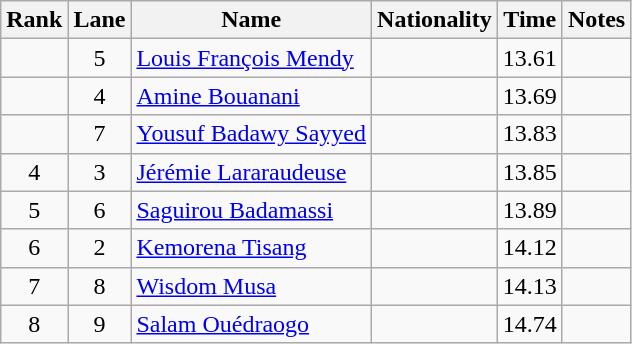<table class="wikitable sortable" style="text-align:center">
<tr>
<th>Rank</th>
<th>Lane</th>
<th>Name</th>
<th>Nationality</th>
<th>Time</th>
<th>Notes</th>
</tr>
<tr>
<td></td>
<td>5</td>
<td align=left><a href='#'>Louis François Mendy</a></td>
<td align=left></td>
<td>13.61</td>
<td></td>
</tr>
<tr>
<td></td>
<td>4</td>
<td align=left><a href='#'>Amine Bouanani</a></td>
<td align=left></td>
<td>13.69</td>
<td></td>
</tr>
<tr>
<td></td>
<td>7</td>
<td align=left><a href='#'>Yousuf Badawy Sayyed</a></td>
<td align=left></td>
<td>13.83</td>
<td></td>
</tr>
<tr>
<td>4</td>
<td>3</td>
<td align=left><a href='#'>Jérémie Lararaudeuse</a></td>
<td align=left></td>
<td>13.85</td>
<td></td>
</tr>
<tr>
<td>5</td>
<td>6</td>
<td align=left><a href='#'>Saguirou Badamassi</a></td>
<td align=left></td>
<td>13.89</td>
<td></td>
</tr>
<tr>
<td>6</td>
<td>2</td>
<td align=left><a href='#'>Kemorena Tisang</a></td>
<td align=left></td>
<td>14.12</td>
<td></td>
</tr>
<tr>
<td>7</td>
<td>8</td>
<td align=left><a href='#'>Wisdom Musa</a></td>
<td align=left></td>
<td>14.13</td>
<td></td>
</tr>
<tr>
<td>8</td>
<td>9</td>
<td align=left><a href='#'>Salam Ouédraogo</a></td>
<td align=left></td>
<td>14.74</td>
<td></td>
</tr>
</table>
